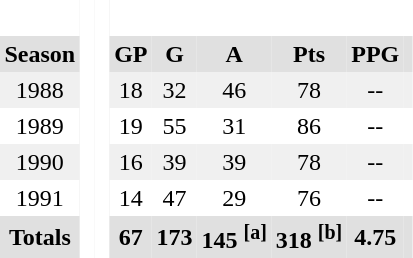<table BORDER="0" CELLPADDING="3" CELLSPACING="0">
<tr ALIGN="center" bgcolor="#e0e0e0">
<th colspan="1" bgcolor="#ffffff"> </th>
<th rowspan="99" bgcolor="#ffffff"> </th>
<th rowspan="99" bgcolor="#ffffff"> </th>
</tr>
<tr ALIGN="center" bgcolor="#e0e0e0">
<th>Season</th>
<th>GP</th>
<th>G</th>
<th>A</th>
<th>Pts</th>
<th>PPG</th>
<th></th>
</tr>
<tr ALIGN="center" bgcolor="#f0f0f0">
<td>1988</td>
<td>18</td>
<td>32</td>
<td>46</td>
<td>78</td>
<td>--</td>
<td></td>
</tr>
<tr ALIGN="center">
<td>1989</td>
<td>19</td>
<td>55</td>
<td>31</td>
<td>86</td>
<td>--</td>
<td></td>
</tr>
<tr ALIGN="center" bgcolor="#f0f0f0">
<td>1990</td>
<td>16</td>
<td>39</td>
<td>39</td>
<td>78</td>
<td>--</td>
<td></td>
</tr>
<tr ALIGN="center">
<td>1991</td>
<td>14</td>
<td>47</td>
<td>29</td>
<td>76</td>
<td>--</td>
<td></td>
</tr>
<tr ALIGN="center" bgcolor="#e0e0e0">
<th colspan="1.5">Totals</th>
<th>67</th>
<th>173</th>
<th>145  <sup><strong>[a]</strong></sup></th>
<th>318  <sup><strong>[b]</strong></sup></th>
<th>4.75</th>
<th></th>
</tr>
</table>
